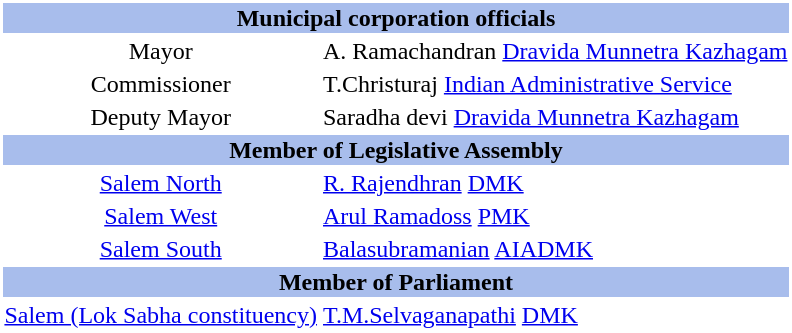<table class="toccolours" style="clear:right; float:right; background:#ffffff; margin: 0 0 0.5em 1em; width:220">
<tr>
<th style="background:#A8BDEC" align="center" colspan="2">Municipal corporation officials</th>
</tr>
<tr>
<td align="center">Mayor</td>
<td vacant>A. Ramachandran <a href='#'>Dravida Munnetra Kazhagam</a></td>
</tr>
<tr>
<td align="center">Commissioner</td>
<td>T.Christuraj <a href='#'>Indian Administrative Service</a></td>
</tr>
<tr>
<td align="center">Deputy Mayor</td>
<td>Saradha devi <a href='#'>Dravida Munnetra Kazhagam</a></td>
</tr>
<tr>
<th style="background:#A8BDEC" align="center" colspan="2">Member of Legislative Assembly</th>
</tr>
<tr>
<td align="center"><a href='#'>Salem North</a></td>
<td><a href='#'>R. Rajendhran</a> <a href='#'>DMK</a></td>
</tr>
<tr>
<td align="center"><a href='#'>Salem West</a></td>
<td><a href='#'>Arul Ramadoss</a> <a href='#'>PMK</a></td>
</tr>
<tr>
<td align="center"><a href='#'>Salem South</a></td>
<td><a href='#'>Balasubramanian</a> <a href='#'>AIADMK</a></td>
</tr>
<tr>
<th style="background:#A8BDEC" align="center" colspan="2">Member of Parliament</th>
</tr>
<tr>
<td align="center"><a href='#'>Salem (Lok Sabha constituency)</a></td>
<td Salem]]><a href='#'>T.M.Selvaganapathi</a> <a href='#'>DMK</a></td>
</tr>
</table>
